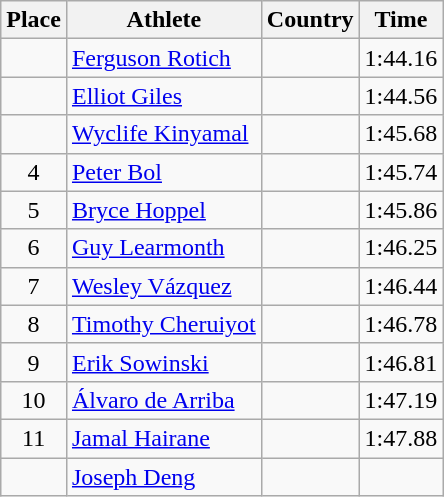<table class="wikitable mw-datatable sortable">
<tr>
<th>Place</th>
<th>Athlete</th>
<th>Country</th>
<th>Time</th>
</tr>
<tr>
<td align=center></td>
<td><a href='#'>Ferguson Rotich</a></td>
<td></td>
<td>1:44.16</td>
</tr>
<tr>
<td align=center></td>
<td><a href='#'>Elliot Giles</a></td>
<td></td>
<td>1:44.56 </td>
</tr>
<tr>
<td align=center></td>
<td><a href='#'>Wyclife Kinyamal</a></td>
<td></td>
<td>1:45.68</td>
</tr>
<tr>
<td align=center>4</td>
<td><a href='#'>Peter Bol</a></td>
<td></td>
<td>1:45.74</td>
</tr>
<tr>
<td align=center>5</td>
<td><a href='#'>Bryce Hoppel</a></td>
<td></td>
<td>1:45.86</td>
</tr>
<tr>
<td align=center>6</td>
<td><a href='#'>Guy Learmonth</a></td>
<td></td>
<td>1:46.25</td>
</tr>
<tr>
<td align=center>7</td>
<td><a href='#'>Wesley Vázquez</a></td>
<td></td>
<td>1:46.44</td>
</tr>
<tr>
<td align=center>8</td>
<td><a href='#'>Timothy Cheruiyot</a></td>
<td></td>
<td>1:46.78</td>
</tr>
<tr>
<td align=center>9</td>
<td><a href='#'>Erik Sowinski</a></td>
<td></td>
<td>1:46.81</td>
</tr>
<tr>
<td align=center>10</td>
<td><a href='#'>Álvaro de Arriba</a></td>
<td></td>
<td>1:47.19</td>
</tr>
<tr>
<td align=center>11</td>
<td><a href='#'>Jamal Hairane</a></td>
<td></td>
<td>1:47.88</td>
</tr>
<tr>
<td align=center></td>
<td><a href='#'>Joseph Deng</a></td>
<td></td>
<td></td>
</tr>
</table>
